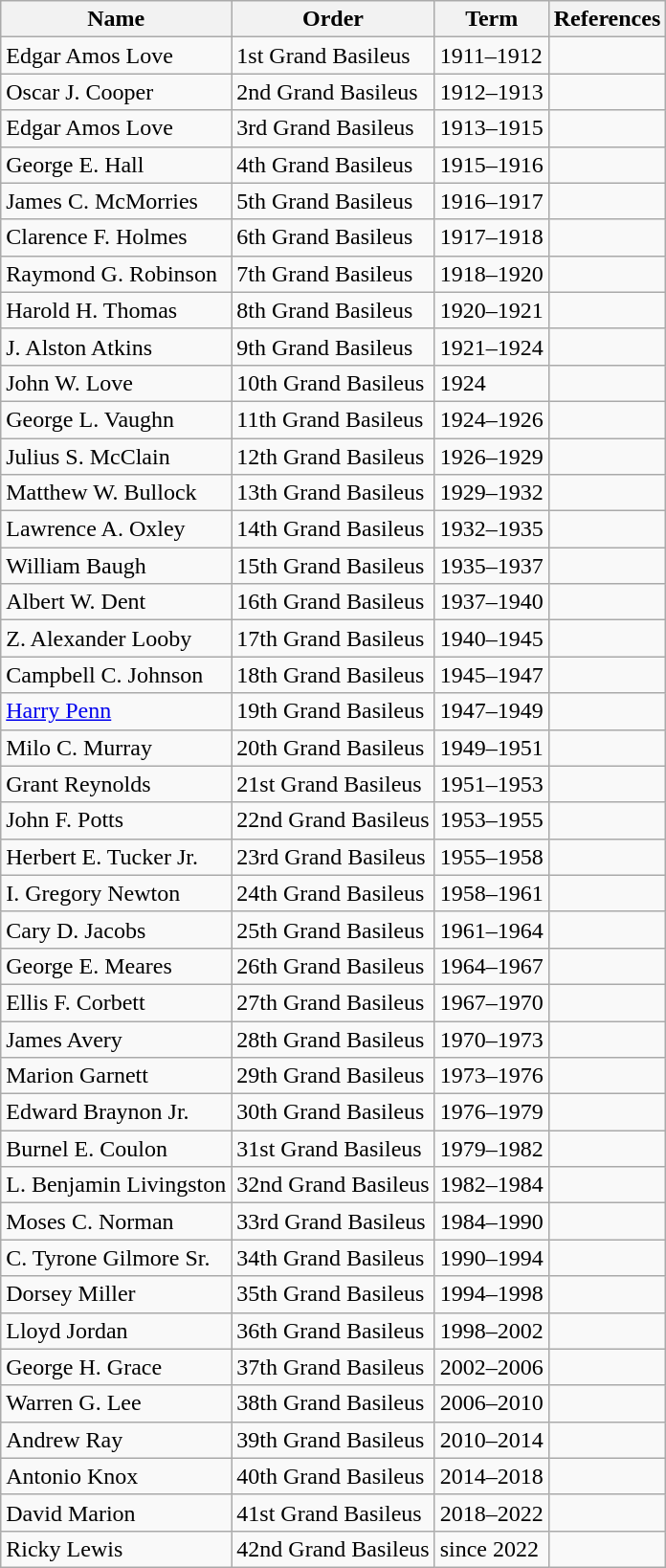<table class="wikitable">
<tr>
<th>Name</th>
<th>Order</th>
<th>Term</th>
<th>References</th>
</tr>
<tr>
<td>Edgar Amos Love</td>
<td>1st Grand Basileus</td>
<td>1911–1912</td>
<td></td>
</tr>
<tr>
<td>Oscar J. Cooper</td>
<td>2nd Grand Basileus</td>
<td>1912–1913</td>
<td></td>
</tr>
<tr>
<td>Edgar Amos Love</td>
<td>3rd Grand Basileus</td>
<td>1913–1915</td>
<td></td>
</tr>
<tr>
<td>George E. Hall</td>
<td>4th Grand Basileus</td>
<td>1915–1916</td>
<td></td>
</tr>
<tr>
<td>James C. McMorries</td>
<td>5th Grand Basileus</td>
<td>1916–1917</td>
<td></td>
</tr>
<tr>
<td>Clarence F. Holmes</td>
<td>6th Grand Basileus</td>
<td>1917–1918</td>
<td></td>
</tr>
<tr>
<td>Raymond G. Robinson</td>
<td>7th Grand Basileus</td>
<td>1918–1920</td>
<td></td>
</tr>
<tr>
<td>Harold H. Thomas</td>
<td>8th Grand Basileus</td>
<td>1920–1921</td>
<td></td>
</tr>
<tr>
<td>J. Alston Atkins</td>
<td>9th Grand Basileus</td>
<td>1921–1924</td>
<td></td>
</tr>
<tr>
<td>John W. Love</td>
<td>10th Grand Basileus</td>
<td>1924</td>
<td></td>
</tr>
<tr>
<td>George L. Vaughn</td>
<td>11th Grand Basileus</td>
<td>1924–1926</td>
<td></td>
</tr>
<tr>
<td>Julius S. McClain</td>
<td>12th Grand Basileus</td>
<td>1926–1929</td>
<td></td>
</tr>
<tr>
<td>Matthew W. Bullock</td>
<td>13th Grand Basileus</td>
<td>1929–1932</td>
<td></td>
</tr>
<tr>
<td>Lawrence A. Oxley</td>
<td>14th Grand Basileus</td>
<td>1932–1935</td>
<td></td>
</tr>
<tr>
<td>William Baugh</td>
<td>15th Grand Basileus</td>
<td>1935–1937</td>
<td></td>
</tr>
<tr>
<td>Albert W. Dent</td>
<td>16th Grand Basileus</td>
<td>1937–1940</td>
<td></td>
</tr>
<tr>
<td>Z. Alexander Looby</td>
<td>17th Grand Basileus</td>
<td>1940–1945</td>
<td></td>
</tr>
<tr>
<td>Campbell C. Johnson</td>
<td>18th Grand Basileus</td>
<td>1945–1947</td>
<td></td>
</tr>
<tr>
<td><a href='#'>Harry Penn</a></td>
<td>19th Grand Basileus</td>
<td>1947–1949</td>
<td></td>
</tr>
<tr>
<td>Milo C. Murray</td>
<td>20th Grand Basileus</td>
<td>1949–1951</td>
<td></td>
</tr>
<tr>
<td>Grant Reynolds</td>
<td>21st Grand Basileus</td>
<td>1951–1953</td>
<td></td>
</tr>
<tr>
<td>John F. Potts</td>
<td>22nd Grand Basileus</td>
<td>1953–1955</td>
<td></td>
</tr>
<tr>
<td>Herbert E. Tucker Jr.</td>
<td>23rd Grand Basileus</td>
<td>1955–1958</td>
<td></td>
</tr>
<tr>
<td>I. Gregory Newton</td>
<td>24th Grand Basileus</td>
<td>1958–1961</td>
<td></td>
</tr>
<tr>
<td>Cary D. Jacobs</td>
<td>25th Grand Basileus</td>
<td>1961–1964</td>
<td></td>
</tr>
<tr>
<td>George E. Meares</td>
<td>26th Grand Basileus</td>
<td>1964–1967</td>
<td></td>
</tr>
<tr>
<td>Ellis F. Corbett</td>
<td>27th Grand Basileus</td>
<td>1967–1970</td>
<td></td>
</tr>
<tr>
<td>James Avery</td>
<td>28th Grand Basileus</td>
<td>1970–1973</td>
<td></td>
</tr>
<tr>
<td>Marion Garnett</td>
<td>29th Grand Basileus</td>
<td>1973–1976</td>
<td></td>
</tr>
<tr>
<td>Edward Braynon Jr.</td>
<td>30th Grand Basileus</td>
<td>1976–1979</td>
<td></td>
</tr>
<tr>
<td>Burnel E. Coulon</td>
<td>31st Grand Basileus</td>
<td>1979–1982</td>
<td></td>
</tr>
<tr>
<td>L. Benjamin Livingston</td>
<td>32nd Grand Basileus</td>
<td>1982–1984</td>
<td></td>
</tr>
<tr>
<td>Moses C. Norman</td>
<td>33rd Grand Basileus</td>
<td>1984–1990</td>
<td></td>
</tr>
<tr>
<td>C. Tyrone Gilmore Sr.</td>
<td>34th Grand Basileus</td>
<td>1990–1994</td>
<td></td>
</tr>
<tr>
<td>Dorsey Miller</td>
<td>35th Grand Basileus</td>
<td>1994–1998</td>
<td></td>
</tr>
<tr>
<td>Lloyd Jordan</td>
<td>36th Grand Basileus</td>
<td>1998–2002</td>
<td></td>
</tr>
<tr>
<td>George H. Grace</td>
<td>37th Grand Basileus</td>
<td>2002–2006</td>
<td></td>
</tr>
<tr>
<td>Warren G. Lee</td>
<td>38th Grand Basileus</td>
<td>2006–2010</td>
<td></td>
</tr>
<tr>
<td>Andrew Ray</td>
<td>39th Grand Basileus</td>
<td>2010–2014</td>
<td></td>
</tr>
<tr>
<td>Antonio Knox</td>
<td>40th Grand Basileus</td>
<td>2014–2018</td>
<td></td>
</tr>
<tr>
<td>David Marion</td>
<td>41st Grand Basileus</td>
<td>2018–2022</td>
<td></td>
</tr>
<tr>
<td>Ricky Lewis</td>
<td>42nd Grand Basileus</td>
<td>since 2022</td>
<td></td>
</tr>
</table>
